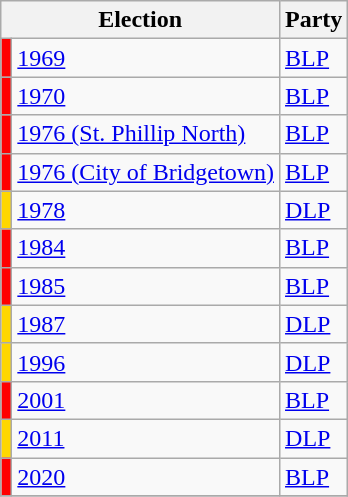<table class="wikitable">
<tr>
<th colspan="2">Election</th>
<th>Party</th>
</tr>
<tr>
<td style="background-color: red"></td>
<td><a href='#'>1969</a></td>
<td><a href='#'>BLP</a></td>
</tr>
<tr>
<td style="background-color: red"></td>
<td><a href='#'>1970</a></td>
<td><a href='#'>BLP</a></td>
</tr>
<tr>
<td style="background-color: red"></td>
<td><a href='#'>1976 (St. Phillip North)</a></td>
<td><a href='#'>BLP</a></td>
</tr>
<tr>
<td style="background-color: red"></td>
<td><a href='#'>1976 (City of Bridgetown)</a></td>
<td><a href='#'>BLP</a></td>
</tr>
<tr>
<td style="background-color: #FFD700"></td>
<td><a href='#'>1978</a></td>
<td><a href='#'>DLP</a></td>
</tr>
<tr>
<td style="background-color: red"></td>
<td><a href='#'>1984</a></td>
<td><a href='#'>BLP</a></td>
</tr>
<tr>
<td style="background-color: red"></td>
<td><a href='#'>1985</a></td>
<td><a href='#'>BLP</a></td>
</tr>
<tr>
<td style="background-color: #FFD700"></td>
<td><a href='#'>1987</a></td>
<td><a href='#'>DLP</a></td>
</tr>
<tr>
<td style="background-color: #FFD700"></td>
<td><a href='#'>1996</a></td>
<td><a href='#'>DLP</a></td>
</tr>
<tr>
<td style="background-color: red"></td>
<td><a href='#'>2001</a></td>
<td><a href='#'>BLP</a></td>
</tr>
<tr>
<td style="background-color: #FFD700"></td>
<td><a href='#'>2011</a></td>
<td><a href='#'>DLP</a></td>
</tr>
<tr>
<td style="background-color: red"></td>
<td><a href='#'>2020</a></td>
<td><a href='#'>BLP</a></td>
</tr>
<tr>
</tr>
</table>
